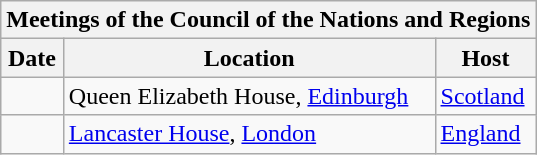<table class="wikitable">
<tr>
<th colspan="3">Meetings of the Council of the Nations and Regions</th>
</tr>
<tr>
<th>Date</th>
<th>Location</th>
<th>Host</th>
</tr>
<tr>
<td></td>
<td>Queen Elizabeth House, <a href='#'>Edinburgh</a></td>
<td><a href='#'>Scotland</a></td>
</tr>
<tr>
<td></td>
<td><a href='#'>Lancaster House</a>, <a href='#'>London</a></td>
<td><a href='#'>England</a></td>
</tr>
</table>
